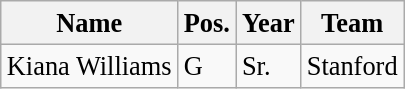<table class="wikitable sortable" style="font-size:110%;" border="1">
<tr>
<th>Name</th>
<th>Pos.</th>
<th>Year</th>
<th>Team</th>
</tr>
<tr>
<td>Kiana Williams</td>
<td>G</td>
<td>Sr.</td>
<td>Stanford</td>
</tr>
</table>
